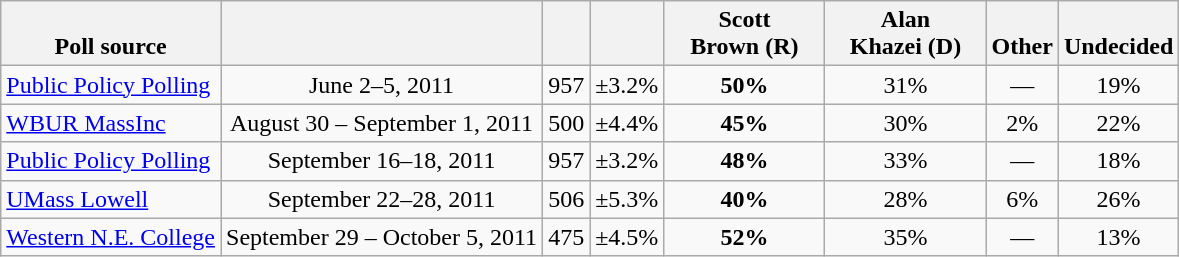<table class="wikitable" style="text-align:center">
<tr valign= bottom>
<th>Poll source</th>
<th></th>
<th></th>
<th></th>
<th style="width:100px;">Scott<br>Brown (R)</th>
<th style="width:100px;">Alan<br>Khazei (D)</th>
<th>Other</th>
<th>Undecided</th>
</tr>
<tr>
<td align=left><a href='#'>Public Policy Polling</a></td>
<td>June 2–5, 2011</td>
<td>957</td>
<td>±3.2%</td>
<td><strong>50%</strong></td>
<td>31%</td>
<td>—</td>
<td>19%</td>
</tr>
<tr>
<td align=left><a href='#'>WBUR MassInc</a></td>
<td>August 30 – September 1, 2011</td>
<td>500</td>
<td>±4.4%</td>
<td><strong>45%</strong></td>
<td>30%</td>
<td>2%</td>
<td>22%</td>
</tr>
<tr>
<td align=left><a href='#'>Public Policy Polling</a></td>
<td>September 16–18, 2011</td>
<td>957</td>
<td>±3.2%</td>
<td><strong>48%</strong></td>
<td>33%</td>
<td>—</td>
<td>18%</td>
</tr>
<tr>
<td align=left><a href='#'>UMass Lowell</a></td>
<td>September 22–28, 2011</td>
<td>506</td>
<td>±5.3%</td>
<td><strong>40%</strong></td>
<td>28%</td>
<td>6%</td>
<td>26%</td>
</tr>
<tr>
<td align=left><a href='#'>Western N.E. College</a></td>
<td>September 29 – October 5, 2011</td>
<td>475</td>
<td>±4.5%</td>
<td><strong>52%</strong></td>
<td>35%</td>
<td>—</td>
<td>13%</td>
</tr>
</table>
